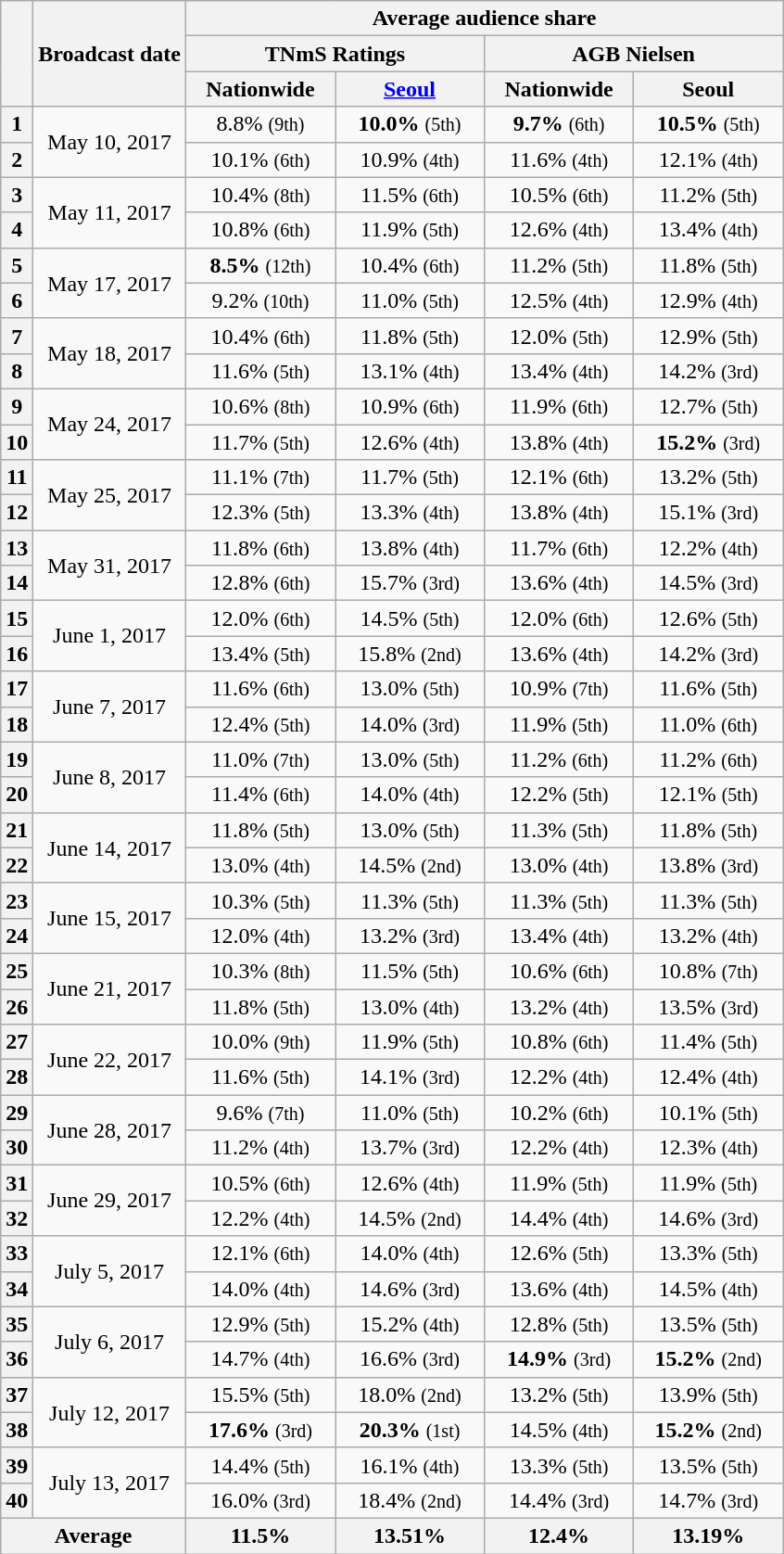<table class="wikitable" style="text-align:center">
<tr>
<th rowspan="3"></th>
<th rowspan="3">Broadcast date</th>
<th colspan="4">Average audience share</th>
</tr>
<tr>
<th colspan="2">TNmS Ratings</th>
<th colspan="2">AGB Nielsen</th>
</tr>
<tr>
<th width="100">Nationwide</th>
<th width="100"><a href='#'>Seoul</a></th>
<th width="100">Nationwide</th>
<th width="100">Seoul</th>
</tr>
<tr>
<th>1</th>
<td rowspan="2">May 10, 2017</td>
<td>8.8% <small>(9th)</small></td>
<td><span><strong>10.0%</strong></span> <small>(5th)</small></td>
<td><span><strong>9.7%</strong></span> <small>(6th)</small></td>
<td><span><strong>10.5%</strong></span> <small>(5th)</small></td>
</tr>
<tr>
<th>2</th>
<td>10.1% <small>(6th)</small></td>
<td>10.9% <small>(4th)</small></td>
<td>11.6% <small>(4th)</small></td>
<td>12.1% <small>(4th)</small></td>
</tr>
<tr>
<th>3</th>
<td rowspan="2">May 11, 2017</td>
<td>10.4% <small>(8th)</small></td>
<td>11.5% <small>(6th)</small></td>
<td>10.5% <small>(6th)</small></td>
<td>11.2% <small>(5th)</small></td>
</tr>
<tr>
<th>4</th>
<td>10.8% <small>(6th)</small></td>
<td>11.9% <small>(5th)</small></td>
<td>12.6% <small>(4th)</small></td>
<td>13.4% <small>(4th)</small></td>
</tr>
<tr>
<th>5</th>
<td rowspan="2">May 17, 2017</td>
<td><span><strong>8.5%</strong></span> <small>(12th)</small></td>
<td>10.4% <small>(6th)</small></td>
<td>11.2% <small>(5th)</small></td>
<td>11.8% <small>(5th)</small></td>
</tr>
<tr>
<th>6</th>
<td>9.2% <small>(10th)</small></td>
<td>11.0% <small>(5th)</small></td>
<td>12.5% <small>(4th)</small></td>
<td>12.9% <small>(4th)</small></td>
</tr>
<tr>
<th>7</th>
<td rowspan="2">May 18, 2017</td>
<td>10.4% <small>(6th)</small></td>
<td>11.8% <small>(5th)</small></td>
<td>12.0% <small>(5th)</small></td>
<td>12.9% <small>(5th)</small></td>
</tr>
<tr>
<th>8</th>
<td>11.6% <small>(5th)</small></td>
<td>13.1% <small>(4th)</small></td>
<td>13.4% <small>(4th)</small></td>
<td>14.2% <small>(3rd)</small></td>
</tr>
<tr>
<th>9</th>
<td rowspan="2">May 24, 2017</td>
<td>10.6% <small>(8th)</small></td>
<td>10.9% <small>(6th)</small></td>
<td>11.9% <small>(6th)</small></td>
<td>12.7% <small>(5th)</small></td>
</tr>
<tr>
<th>10</th>
<td>11.7% <small>(5th)</small></td>
<td>12.6% <small>(4th)</small></td>
<td>13.8% <small>(4th)</small></td>
<td><span><strong>15.2%</strong></span> <small>(3rd)</small></td>
</tr>
<tr>
<th>11</th>
<td rowspan="2">May 25, 2017</td>
<td>11.1% <small>(7th)</small></td>
<td>11.7% <small>(5th)</small></td>
<td>12.1% <small>(6th)</small></td>
<td>13.2% <small>(5th)</small></td>
</tr>
<tr>
<th>12</th>
<td>12.3% <small>(5th)</small></td>
<td>13.3% <small>(4th)</small></td>
<td>13.8% <small>(4th)</small></td>
<td>15.1% <small>(3rd)</small></td>
</tr>
<tr>
<th>13</th>
<td rowspan="2">May 31, 2017</td>
<td>11.8% <small>(6th)</small></td>
<td>13.8% <small>(4th)</small></td>
<td>11.7% <small>(6th)</small></td>
<td>12.2% <small>(4th)</small></td>
</tr>
<tr>
<th>14</th>
<td>12.8% <small>(6th)</small></td>
<td>15.7% <small>(3rd)</small></td>
<td>13.6% <small>(4th)</small></td>
<td>14.5% <small>(3rd)</small></td>
</tr>
<tr>
<th>15</th>
<td rowspan="2">June 1, 2017</td>
<td>12.0% <small>(6th)</small></td>
<td>14.5% <small>(5th)</small></td>
<td>12.0% <small>(6th)</small></td>
<td>12.6% <small>(5th)</small></td>
</tr>
<tr>
<th>16</th>
<td>13.4% <small>(5th)</small></td>
<td>15.8% <small>(2nd)</small></td>
<td>13.6% <small>(4th)</small></td>
<td>14.2% <small>(3rd)</small></td>
</tr>
<tr>
<th>17</th>
<td rowspan="2">June 7, 2017</td>
<td>11.6% <small>(6th)</small></td>
<td>13.0% <small>(5th)</small></td>
<td>10.9% <small>(7th)</small></td>
<td>11.6% <small>(5th)</small></td>
</tr>
<tr>
<th>18</th>
<td>12.4% <small>(5th)</small></td>
<td>14.0% <small>(3rd)</small></td>
<td>11.9% <small>(5th)</small></td>
<td>11.0% <small>(6th)</small></td>
</tr>
<tr>
<th>19</th>
<td rowspan="2">June 8, 2017</td>
<td>11.0% <small>(7th)</small></td>
<td>13.0% <small>(5th)</small></td>
<td>11.2% <small>(6th)</small></td>
<td>11.2% <small>(6th)</small></td>
</tr>
<tr>
<th>20</th>
<td>11.4% <small>(6th)</small></td>
<td>14.0% <small>(4th)</small></td>
<td>12.2% <small>(5th)</small></td>
<td>12.1% <small>(5th)</small></td>
</tr>
<tr>
<th>21</th>
<td rowspan="2">June 14, 2017</td>
<td>11.8% <small>(5th)</small></td>
<td>13.0% <small>(5th)</small></td>
<td>11.3% <small>(5th)</small></td>
<td>11.8% <small>(5th)</small></td>
</tr>
<tr>
<th>22</th>
<td>13.0% <small>(4th)</small></td>
<td>14.5% <small>(2nd)</small></td>
<td>13.0% <small>(4th)</small></td>
<td>13.8% <small>(3rd)</small></td>
</tr>
<tr>
<th>23</th>
<td rowspan="2">June 15, 2017</td>
<td>10.3% <small>(5th)</small></td>
<td>11.3% <small>(5th)</small></td>
<td>11.3% <small>(5th)</small></td>
<td>11.3% <small>(5th)</small></td>
</tr>
<tr>
<th>24</th>
<td>12.0% <small>(4th)</small></td>
<td>13.2% <small>(3rd)</small></td>
<td>13.4% <small>(4th)</small></td>
<td>13.2% <small>(4th)</small></td>
</tr>
<tr>
<th>25</th>
<td rowspan="2">June 21, 2017</td>
<td>10.3% <small>(8th)</small></td>
<td>11.5% <small>(5th)</small></td>
<td>10.6% <small>(6th)</small></td>
<td>10.8% <small>(7th)</small></td>
</tr>
<tr>
<th>26</th>
<td>11.8% <small>(5th)</small></td>
<td>13.0% <small>(4th)</small></td>
<td>13.2% <small>(4th)</small></td>
<td>13.5% <small>(3rd)</small></td>
</tr>
<tr>
<th>27</th>
<td rowspan="2">June 22, 2017</td>
<td>10.0% <small>(9th)</small></td>
<td>11.9% <small>(5th)</small></td>
<td>10.8% <small>(6th)</small></td>
<td>11.4% <small>(5th)</small></td>
</tr>
<tr>
<th>28</th>
<td>11.6% <small>(5th)</small></td>
<td>14.1% <small>(3rd)</small></td>
<td>12.2% <small>(4th)</small></td>
<td>12.4% <small>(4th)</small></td>
</tr>
<tr>
<th>29</th>
<td rowspan="2">June 28, 2017</td>
<td>9.6% <small>(7th)</small></td>
<td>11.0% <small>(5th)</small></td>
<td>10.2% <small>(6th)</small></td>
<td>10.1% <small>(5th)</small></td>
</tr>
<tr>
<th>30</th>
<td>11.2% <small>(4th)</small></td>
<td>13.7% <small>(3rd)</small></td>
<td>12.2% <small>(4th)</small></td>
<td>12.3% <small>(4th)</small></td>
</tr>
<tr>
<th>31</th>
<td rowspan="2">June 29, 2017</td>
<td>10.5% <small>(6th)</small></td>
<td>12.6% <small>(4th)</small></td>
<td>11.9% <small>(5th)</small></td>
<td>11.9% <small>(5th)</small></td>
</tr>
<tr>
<th>32</th>
<td>12.2% <small>(4th)</small></td>
<td>14.5% <small>(2nd)</small></td>
<td>14.4% <small>(4th)</small></td>
<td>14.6% <small>(3rd)</small></td>
</tr>
<tr>
<th>33</th>
<td rowspan="2">July 5, 2017</td>
<td>12.1% <small>(6th)</small></td>
<td>14.0% <small>(4th)</small></td>
<td>12.6% <small>(5th)</small></td>
<td>13.3% <small>(5th)</small></td>
</tr>
<tr>
<th>34</th>
<td>14.0% <small>(4th)</small></td>
<td>14.6% <small>(3rd)</small></td>
<td>13.6% <small>(4th)</small></td>
<td>14.5% <small>(4th)</small></td>
</tr>
<tr>
<th>35</th>
<td rowspan="2">July 6, 2017</td>
<td>12.9% <small>(5th)</small></td>
<td>15.2% <small>(4th)</small></td>
<td>12.8% <small>(5th)</small></td>
<td>13.5% <small>(5th)</small></td>
</tr>
<tr>
<th>36</th>
<td>14.7% <small>(4th)</small></td>
<td>16.6% <small>(3rd)</small></td>
<td><span><strong>14.9%</strong></span> <small>(3rd)</small></td>
<td><span><strong>15.2%</strong></span> <small>(2nd)</small></td>
</tr>
<tr>
<th>37</th>
<td rowspan="2">July 12, 2017</td>
<td>15.5% <small>(5th)</small></td>
<td>18.0% <small>(2nd)</small></td>
<td>13.2% <small>(5th)</small></td>
<td>13.9% <small>(5th)</small></td>
</tr>
<tr>
<th>38</th>
<td><span><strong>17.6%</strong></span> <small>(3rd)</small></td>
<td><span><strong>20.3%</strong></span> <small>(1st)</small></td>
<td>14.5% <small>(4th)</small></td>
<td><span><strong>15.2%</strong></span> <small>(2nd)</small></td>
</tr>
<tr>
<th>39</th>
<td rowspan="2">July 13, 2017</td>
<td>14.4% <small>(5th)</small></td>
<td>16.1% <small>(4th)</small></td>
<td>13.3% <small>(5th)</small></td>
<td>13.5% <small>(5th)</small></td>
</tr>
<tr>
<th>40</th>
<td>16.0% <small>(3rd)</small></td>
<td>18.4% <small>(2nd)</small></td>
<td>14.4% <small>(3rd)</small></td>
<td>14.7% <small>(3rd)</small></td>
</tr>
<tr>
<th colspan="2">Average</th>
<th><span><strong>11.5%</strong></span></th>
<th><span><strong>13.51%</strong></span></th>
<th><span><strong>12.4%</strong></span></th>
<th><span><strong>13.19%</strong></span></th>
</tr>
</table>
